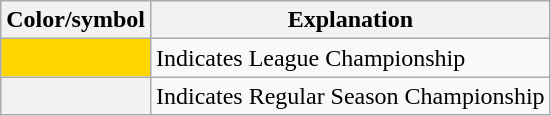<table class="wikitable">
<tr>
<th scope="col">Color/symbol</th>
<th scope="col">Explanation</th>
</tr>
<tr>
<th scope="row" style="background-color:gold; border:1px solid #aaaaaa; width:2em;"></th>
<td>Indicates League Championship</td>
</tr>
<tr>
<th scope="row" style =border:1px solid #aaaaaa; width:2em;"></th>
<td>Indicates Regular Season Championship</td>
</tr>
</table>
